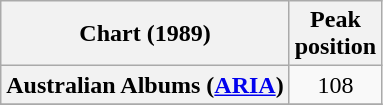<table class="wikitable sortable plainrowheaders" style="text-align:center">
<tr>
<th scope="col">Chart (1989)</th>
<th scope="col">Peak<br>position</th>
</tr>
<tr>
<th scope="row">Australian Albums (<a href='#'>ARIA</a>)</th>
<td>108</td>
</tr>
<tr>
</tr>
</table>
